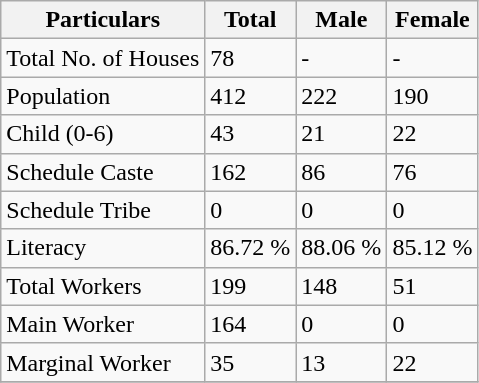<table class="wikitable sortable">
<tr>
<th>Particulars</th>
<th>Total</th>
<th>Male</th>
<th>Female</th>
</tr>
<tr>
<td>Total No. of Houses</td>
<td>78</td>
<td>-</td>
<td>-</td>
</tr>
<tr>
<td>Population</td>
<td>412</td>
<td>222</td>
<td>190</td>
</tr>
<tr>
<td>Child (0-6)</td>
<td>43</td>
<td>21</td>
<td>22</td>
</tr>
<tr>
<td>Schedule Caste</td>
<td>162</td>
<td>86</td>
<td>76</td>
</tr>
<tr>
<td>Schedule Tribe</td>
<td>0</td>
<td>0</td>
<td>0</td>
</tr>
<tr>
<td>Literacy</td>
<td>86.72 %</td>
<td>88.06 %</td>
<td>85.12 %</td>
</tr>
<tr>
<td>Total Workers</td>
<td>199</td>
<td>148</td>
<td>51</td>
</tr>
<tr>
<td>Main Worker</td>
<td>164</td>
<td>0</td>
<td>0</td>
</tr>
<tr>
<td>Marginal Worker</td>
<td>35</td>
<td>13</td>
<td>22</td>
</tr>
<tr>
</tr>
</table>
